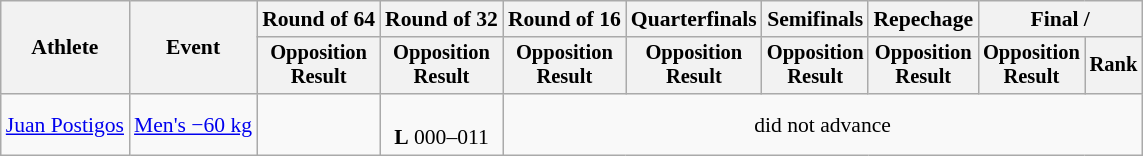<table class="wikitable" style="font-size:90%">
<tr>
<th rowspan="2">Athlete</th>
<th rowspan="2">Event</th>
<th>Round of 64</th>
<th>Round of 32</th>
<th>Round of 16</th>
<th>Quarterfinals</th>
<th>Semifinals</th>
<th>Repechage</th>
<th colspan=2>Final / </th>
</tr>
<tr style="font-size:95%">
<th>Opposition<br>Result</th>
<th>Opposition<br>Result</th>
<th>Opposition<br>Result</th>
<th>Opposition<br>Result</th>
<th>Opposition<br>Result</th>
<th>Opposition<br>Result</th>
<th>Opposition<br>Result</th>
<th>Rank</th>
</tr>
<tr align=center>
<td align=left><a href='#'>Juan Postigos</a></td>
<td align=left><a href='#'>Men's −60 kg</a></td>
<td></td>
<td><br><strong>L</strong> 000–011</td>
<td colspan=6>did not advance</td>
</tr>
</table>
